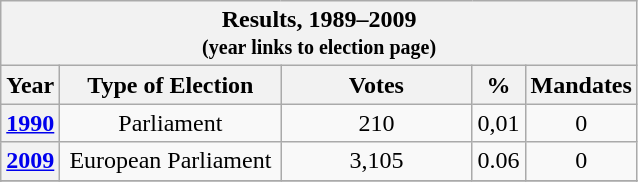<table class="wikitable">
<tr>
<th colspan="9"><strong>Results, 1989–2009<br><small>(year links to election page)</small></strong></th>
</tr>
<tr>
<th style="width: 20px">Year</th>
<th style="width:140px">Type of Election</th>
<th style="width:120px">Votes</th>
<th style="width: 20px">%</th>
<th style="width: 20px">Mandates</th>
</tr>
<tr>
<th><a href='#'>1990</a></th>
<td style="text-align:center">Parliament</td>
<td style="text-align:center">210</td>
<td style="text-align:center">0,01</td>
<td style="text-align:center">0</td>
</tr>
<tr>
<th><a href='#'>2009</a></th>
<td style="text-align:center">European Parliament</td>
<td style="text-align:center">3,105</td>
<td style="text-align:center">0.06</td>
<td style="text-align:center">0</td>
</tr>
<tr>
</tr>
<tr>
</tr>
</table>
